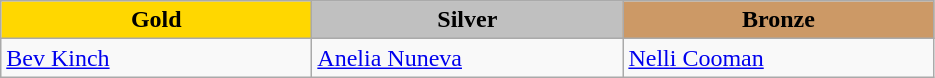<table class="wikitable" style="text-align:left">
<tr align="center">
<td width=200 bgcolor=gold><strong>Gold</strong></td>
<td width=200 bgcolor=silver><strong>Silver</strong></td>
<td width=200 bgcolor=CC9966><strong>Bronze</strong></td>
</tr>
<tr>
<td><a href='#'>Bev Kinch</a><br><em></em></td>
<td><a href='#'>Anelia Nuneva</a><br><em></em></td>
<td><a href='#'>Nelli Cooman</a><br><em></em></td>
</tr>
</table>
